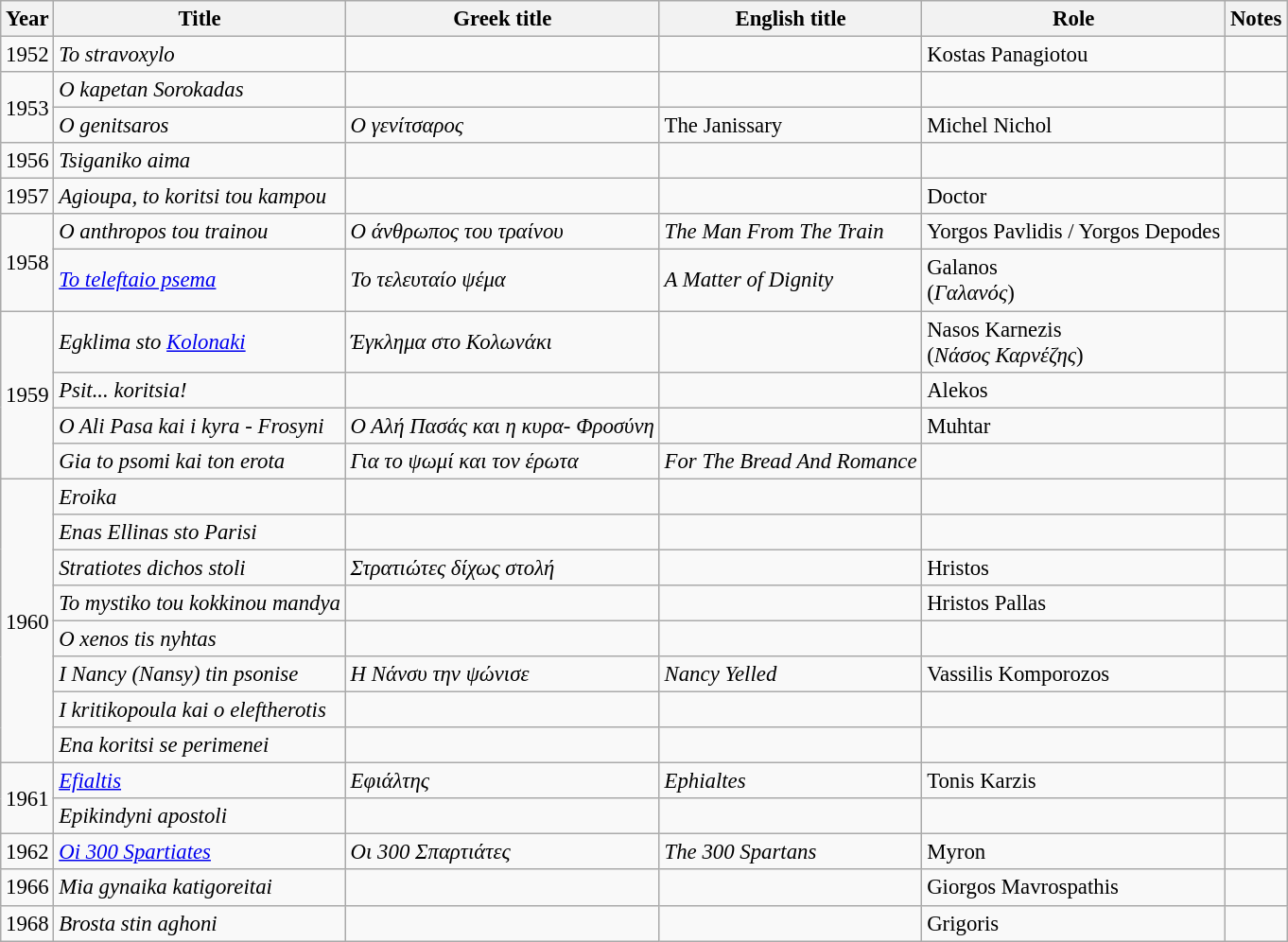<table class="wikitable" style="font-size: 95%;">
<tr>
<th>Year</th>
<th>Title</th>
<th>Greek title</th>
<th>English title</th>
<th>Role</th>
<th>Notes</th>
</tr>
<tr>
<td>1952</td>
<td><em>To stravoxylo</em></td>
<td></td>
<td></td>
<td>Kostas Panagiotou</td>
<td></td>
</tr>
<tr>
<td rowspan=2>1953</td>
<td><em>O kapetan Sorokadas</em></td>
<td></td>
<td></td>
<td></td>
<td></td>
</tr>
<tr>
<td><em>O genitsaros</em></td>
<td><em>Ο γενίτσαρος</em></td>
<td>The Janissary</td>
<td>Michel Nichol</td>
<td></td>
</tr>
<tr>
<td>1956</td>
<td><em>Tsiganiko aima</em></td>
<td></td>
<td></td>
<td></td>
<td></td>
</tr>
<tr>
<td>1957</td>
<td><em>Agioupa, to koritsi tou kampou</em></td>
<td></td>
<td></td>
<td>Doctor</td>
<td></td>
</tr>
<tr>
<td rowspan=2>1958</td>
<td><em>O anthropos tou trainou</em></td>
<td><em>Ο άνθρωπος του τραίνου</em></td>
<td><em>The Man From The Train</em></td>
<td>Yorgos Pavlidis / Yorgos Depodes</td>
<td></td>
</tr>
<tr>
<td><em><a href='#'>To teleftaio psema</a></em></td>
<td><em>Το τελευταίο ψέμα</em></td>
<td><em>A Matter of Dignity</em></td>
<td>Galanos<br>(<em>Γαλανός</em>)</td>
<td></td>
</tr>
<tr>
<td rowspan=4>1959</td>
<td><em>Egklima sto <a href='#'>Kolonaki</a></em></td>
<td><em>Έγκλημα στο Κολωνάκι</em></td>
<td></td>
<td>Nasos Karnezis<br>(<em>Nάσος Καρνέζης</em>)</td>
<td></td>
</tr>
<tr>
<td><em>Psit... koritsia!</em></td>
<td></td>
<td></td>
<td>Alekos</td>
<td></td>
</tr>
<tr>
<td><em>O Ali Pasa kai i kyra - Frosyni</em></td>
<td><em>Ο Αλή Πασάς και η κυρα- Φροσύνη</em></td>
<td></td>
<td>Muhtar</td>
<td></td>
</tr>
<tr>
<td><em>Gia to psomi kai ton erota</em></td>
<td><em>Για το ψωμί και τον έρωτα</em></td>
<td><em>For The Bread And Romance</em></td>
<td></td>
<td></td>
</tr>
<tr>
<td rowspan=8>1960</td>
<td><em>Eroika</em></td>
<td></td>
<td></td>
<td></td>
<td></td>
</tr>
<tr>
<td><em>Enas Ellinas sto Parisi</em></td>
<td></td>
<td></td>
<td></td>
<td></td>
</tr>
<tr>
<td><em>Stratiotes dichos stoli</em></td>
<td><em>Στρατιώτες δίχως στολή</em></td>
<td></td>
<td>Hristos</td>
<td></td>
</tr>
<tr>
<td><em>To mystiko tou kokkinou mandya</em></td>
<td></td>
<td></td>
<td>Hristos Pallas</td>
<td></td>
</tr>
<tr>
<td><em>O xenos tis nyhtas</em></td>
<td></td>
<td></td>
<td></td>
<td></td>
</tr>
<tr>
<td><em>I Nancy (Nansy) tin psonise</em></td>
<td><em>Η Νάνσυ την ψώνισε</em></td>
<td><em>Nancy Yelled</em></td>
<td>Vassilis Komporozos</td>
<td></td>
</tr>
<tr>
<td><em>I kritikopoula kai o eleftherotis</em></td>
<td></td>
<td></td>
<td></td>
<td></td>
</tr>
<tr>
<td><em>Ena koritsi se perimenei</em></td>
<td></td>
<td></td>
<td></td>
<td></td>
</tr>
<tr>
<td rowspan=2>1961</td>
<td><em><a href='#'>Efialtis</a></em></td>
<td><em>Εφιάλτης </em></td>
<td><em>Ephialtes</em></td>
<td>Tonis Karzis</td>
<td></td>
</tr>
<tr>
<td><em>Epikindyni apostoli</em></td>
<td></td>
<td></td>
<td></td>
<td></td>
</tr>
<tr>
<td>1962</td>
<td><em><a href='#'>Oi 300 Spartiates</a></em></td>
<td><em>Οι 300 Σπαρτιάτες</em></td>
<td><em>The 300 Spartans</em></td>
<td>Myron</td>
<td></td>
</tr>
<tr>
<td>1966</td>
<td><em>Mia gynaika katigoreitai</em></td>
<td></td>
<td></td>
<td>Giorgos Mavrospathis</td>
<td></td>
</tr>
<tr>
<td>1968</td>
<td><em>Brosta stin aghoni</em></td>
<td></td>
<td></td>
<td>Grigoris</td>
<td></td>
</tr>
</table>
